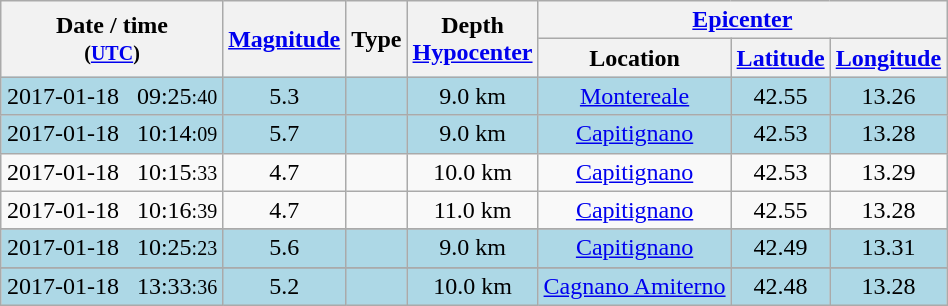<table class="wikitable sortable" style="margin:1em auto; text-align: center;">
<tr>
<th rowspan="2">Date / time<br><small>(<a href='#'>UTC</a>)</small></th>
<th rowspan="2"><a href='#'>Magnitude</a></th>
<th rowspan="2">Type</th>
<th rowspan="2">Depth <br><a href='#'>Hypocenter</a></th>
<th colspan="3"><a href='#'>Epicenter</a></th>
</tr>
<tr>
<th>Location</th>
<th><a href='#'>Latitude</a></th>
<th><a href='#'>Longitude</a></th>
</tr>
<tr style="background-color:lightblue">
<td>2017-01-18   09:25<small>:40</small></td>
<td>5.3</td>
<td></td>
<td>9.0 km</td>
<td><a href='#'>Montereale</a></td>
<td>42.55</td>
<td>13.26</td>
</tr>
<tr style="background-color:lightblue">
<td>2017-01-18   10:14<small>:09</small></td>
<td>5.7</td>
<td></td>
<td>9.0 km</td>
<td><a href='#'>Capitignano</a></td>
<td>42.53</td>
<td>13.28</td>
</tr>
<tr>
<td>2017-01-18   10:15<small>:33</small></td>
<td>4.7</td>
<td></td>
<td>10.0 km</td>
<td><a href='#'>Capitignano</a></td>
<td>42.53</td>
<td>13.29</td>
</tr>
<tr>
<td>2017-01-18   10:16<small>:39</small></td>
<td>4.7</td>
<td></td>
<td>11.0 km</td>
<td><a href='#'>Capitignano</a></td>
<td>42.55</td>
<td>13.28</td>
</tr>
<tr>
</tr>
<tr style="background-color:lightblue">
<td>2017-01-18   10:25<small>:23</small></td>
<td>5.6</td>
<td></td>
<td>9.0 km</td>
<td><a href='#'>Capitignano</a></td>
<td>42.49</td>
<td>13.31</td>
</tr>
<tr>
</tr>
<tr style="background-color:lightblue">
<td>2017-01-18   13:33<small>:36</small></td>
<td>5.2</td>
<td></td>
<td>10.0 km</td>
<td><a href='#'>Cagnano Amiterno</a></td>
<td>42.48</td>
<td>13.28</td>
</tr>
</table>
